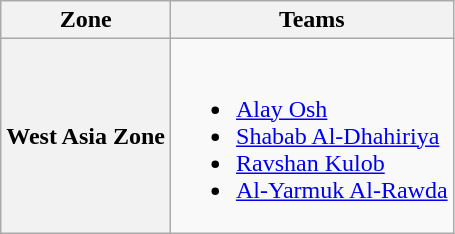<table class="wikitable">
<tr>
<th>Zone</th>
<th>Teams</th>
</tr>
<tr>
<th>West Asia Zone</th>
<td valign=top><br><ul><li> <a href='#'>Alay Osh</a></li><li> <a href='#'>Shabab Al-Dhahiriya</a></li><li> <a href='#'>Ravshan Kulob</a></li><li> <a href='#'>Al-Yarmuk Al-Rawda</a></li></ul></td>
</tr>
</table>
